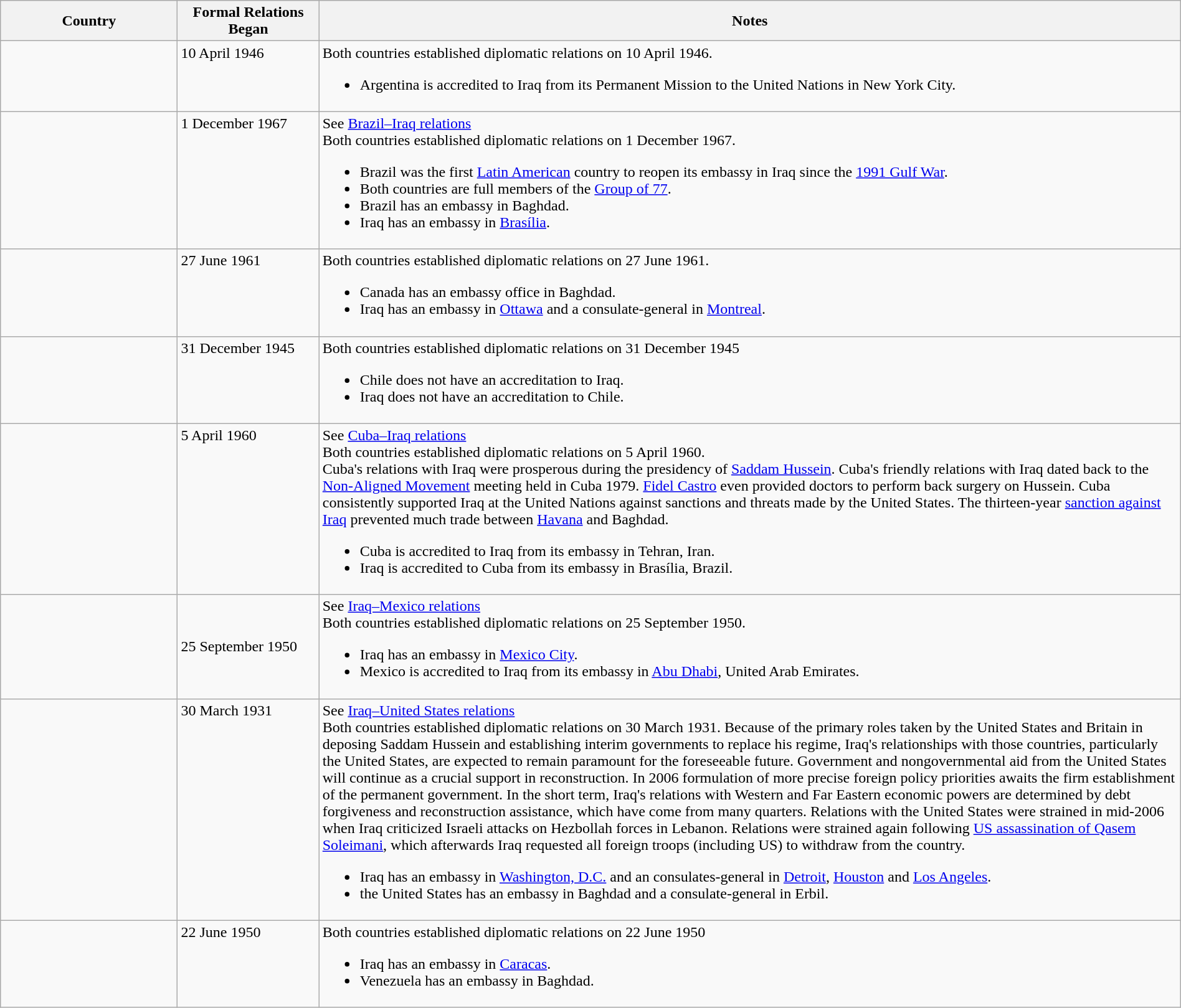<table class="wikitable sortable" style="width:100%; margin:auto;">
<tr>
<th style="width:15%;">Country</th>
<th style="width:12%;">Formal Relations Began</th>
<th>Notes</th>
</tr>
<tr valign="top">
<td></td>
<td>10 April 1946</td>
<td>Both countries established diplomatic relations on 10 April 1946.<br><ul><li>Argentina is accredited to Iraq from its Permanent Mission to the United Nations in New York City.</li></ul></td>
</tr>
<tr valign="top">
<td></td>
<td>1 December 1967</td>
<td>See <a href='#'>Brazil–Iraq relations</a><br>Both countries established diplomatic relations on 1 December 1967.<ul><li>Brazil was the first <a href='#'>Latin American</a> country to reopen its embassy in Iraq since the <a href='#'>1991 Gulf War</a>.</li><li>Both countries are full members of the <a href='#'>Group of 77</a>.</li><li>Brazil has an embassy in Baghdad.</li><li>Iraq has an embassy in <a href='#'>Brasília</a>.</li></ul></td>
</tr>
<tr valign="top">
<td></td>
<td>27 June 1961</td>
<td>Both countries established diplomatic relations on 27 June 1961.<br><ul><li>Canada has an embassy office in Baghdad.</li><li>Iraq has an embassy in <a href='#'>Ottawa</a> and a consulate-general in <a href='#'>Montreal</a>.</li></ul></td>
</tr>
<tr valign="top">
<td></td>
<td>31 December 1945</td>
<td>Both countries established diplomatic relations on 31 December 1945<br><ul><li>Chile does not have an accreditation to Iraq.</li><li>Iraq does not have an accreditation to Chile.</li></ul></td>
</tr>
<tr valign="top">
<td></td>
<td>5 April 1960</td>
<td>See <a href='#'>Cuba–Iraq relations</a><br>Both countries established diplomatic relations on 5 April 1960.<br>Cuba's relations with Iraq were prosperous during the presidency of <a href='#'>Saddam Hussein</a>. Cuba's friendly relations with Iraq dated back to the <a href='#'>Non-Aligned Movement</a> meeting held in Cuba 1979. <a href='#'>Fidel Castro</a> even provided doctors to perform back surgery on Hussein. Cuba consistently supported Iraq at the United Nations against sanctions and threats made by the United States. The thirteen-year <a href='#'>sanction against Iraq</a> prevented much trade between <a href='#'>Havana</a> and Baghdad.<ul><li>Cuba is accredited to Iraq from its embassy in Tehran, Iran.</li><li>Iraq is accredited to Cuba from its embassy in Brasília, Brazil.</li></ul></td>
</tr>
<tr>
<td></td>
<td>25 September 1950</td>
<td>See <a href='#'>Iraq–Mexico relations</a><br>Both countries established diplomatic relations on 25 September 1950.<ul><li>Iraq has an embassy in <a href='#'>Mexico City</a>.</li><li>Mexico is accredited to Iraq from its embassy in <a href='#'>Abu Dhabi</a>, United Arab Emirates.</li></ul></td>
</tr>
<tr valign="top">
<td></td>
<td>30 March 1931</td>
<td>See <a href='#'>Iraq–United States relations</a><br>Both countries established diplomatic relations on 30 March 1931.

Because of the primary roles taken by the United States and Britain in deposing Saddam Hussein and establishing interim governments to replace his regime, Iraq's relationships with those countries, particularly the United States, are expected to remain paramount for the foreseeable future. Government and nongovernmental aid from the United States will continue as a crucial support in reconstruction. In 2006 formulation of more precise foreign policy priorities awaits the firm establishment of the permanent government. In the short term, Iraq's relations with Western and Far Eastern economic powers are determined by debt forgiveness and reconstruction assistance, which have come from many quarters. Relations with the United States were strained in mid-2006 when Iraq criticized Israeli attacks on Hezbollah forces in Lebanon. Relations were strained again following <a href='#'>US assassination of Qasem Soleimani</a>, which afterwards Iraq requested all foreign troops (including US) to withdraw from the country.<ul><li>Iraq has an embassy in <a href='#'>Washington, D.C.</a> and an consulates-general in <a href='#'>Detroit</a>, <a href='#'>Houston</a> and <a href='#'>Los Angeles</a>.</li><li>the United States has an embassy in Baghdad and a consulate-general in Erbil.</li></ul></td>
</tr>
<tr valign="top">
<td></td>
<td>22 June 1950</td>
<td>Both countries established diplomatic relations on 22 June 1950<br><ul><li>Iraq has an embassy in <a href='#'>Caracas</a>.</li><li>Venezuela has an embassy in Baghdad.</li></ul></td>
</tr>
</table>
